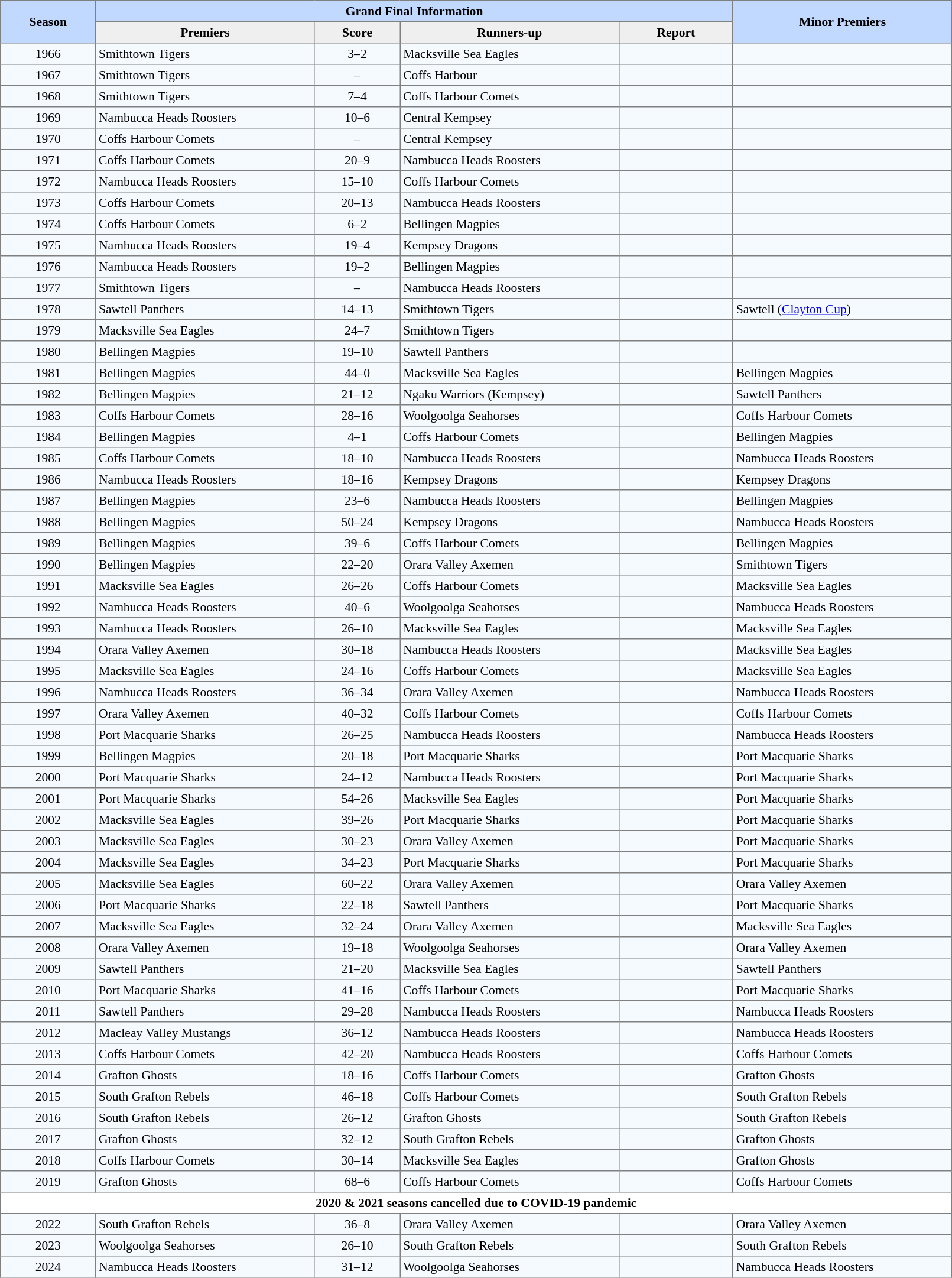<table border="1" style="border-collapse:collapse; font-size:90%;" cellpadding="3" cellspacing="0" width="85%">
<tr bgcolor="#C1D8FF">
<th rowspan="2" width="10%">Season</th>
<th colspan="4" rowspan="1">Grand Final Information</th>
<th rowspan="2" width="23%">Minor Premiers</th>
</tr>
<tr bgcolor="#EFEFEF">
<th rowspan="1" width="23%">Premiers</th>
<th rowspan="1" width="9%">Score</th>
<th rowspan="1" width="23%">Runners-up</th>
<th rowspan="1" width="12%">Report</th>
</tr>
<tr align="center" bgcolor="#F5FAFF">
<td>1966</td>
<td align="left"> Smithtown Tigers</td>
<td>3–2</td>
<td align="left"> Macksville Sea Eagles</td>
<td></td>
<td align="left"></td>
</tr>
<tr align="center" bgcolor="#F5FAFF">
<td>1967</td>
<td align="left">Smithtown Tigers</td>
<td>–</td>
<td align="left">Coffs Harbour</td>
<td></td>
<td align="left"></td>
</tr>
<tr align="center" bgcolor="#F5FAFF">
<td>1968</td>
<td align="left"> Smithtown Tigers</td>
<td>7–4</td>
<td align="left"> Coffs Harbour Comets</td>
<td></td>
<td align="left"></td>
</tr>
<tr align="center" bgcolor="#F5FAFF">
<td>1969</td>
<td align="left"> Nambucca Heads Roosters</td>
<td>10–6</td>
<td align="left"> Central Kempsey</td>
<td></td>
<td align="left"></td>
</tr>
<tr align="center" bgcolor="#F5FAFF">
<td>1970</td>
<td align="left"> Coffs Harbour Comets</td>
<td>–</td>
<td align="left"> Central Kempsey</td>
<td></td>
<td align="left"></td>
</tr>
<tr align="center" bgcolor="#F5FAFF">
<td>1971</td>
<td align="left"> Coffs Harbour Comets</td>
<td>20–9</td>
<td align="left"> Nambucca Heads Roosters</td>
<td></td>
<td align="left"></td>
</tr>
<tr align="center" bgcolor="#F5FAFF">
<td>1972</td>
<td align="left"> Nambucca Heads Roosters</td>
<td>15–10</td>
<td align="left"> Coffs Harbour Comets</td>
<td></td>
<td align="left"></td>
</tr>
<tr align="center" bgcolor="#F5FAFF">
<td>1973</td>
<td align="left"> Coffs Harbour Comets</td>
<td>20–13</td>
<td align="left"> Nambucca Heads Roosters</td>
<td></td>
<td align="left"></td>
</tr>
<tr align="center" bgcolor="#F5FAFF">
<td>1974</td>
<td align="left"> Coffs Harbour Comets</td>
<td>6–2</td>
<td align="left"> Bellingen Magpies</td>
<td></td>
<td align="left"></td>
</tr>
<tr align="center" bgcolor="#F5FAFF">
<td>1975</td>
<td align="left"> Nambucca Heads Roosters</td>
<td>19–4</td>
<td align="left"> Kempsey Dragons</td>
<td></td>
<td align="left"></td>
</tr>
<tr align="center" bgcolor="#F5FAFF">
<td>1976</td>
<td align="left"> Nambucca Heads Roosters</td>
<td>19–2</td>
<td align="left"> Bellingen Magpies</td>
<td></td>
<td align="left"></td>
</tr>
<tr align="center" bgcolor="#F5FAFF">
<td>1977</td>
<td align="left"> Smithtown Tigers</td>
<td>–</td>
<td align="left"> Nambucca Heads Roosters</td>
<td></td>
<td align="left"></td>
</tr>
<tr align="center" bgcolor="#F5FAFF">
<td>1978</td>
<td align="left"> Sawtell Panthers</td>
<td>14–13</td>
<td align="left"> Smithtown Tigers</td>
<td></td>
<td align="left"> Sawtell (<a href='#'>Clayton Cup</a>)</td>
</tr>
<tr align="center" bgcolor="#F5FAFF">
<td>1979</td>
<td align="left"> Macksville Sea Eagles</td>
<td>24–7</td>
<td align="left"> Smithtown Tigers</td>
<td></td>
<td align="left"></td>
</tr>
<tr align="center" bgcolor="#F5FAFF">
<td>1980</td>
<td align="left"> Bellingen Magpies</td>
<td>19–10</td>
<td align="left"> Sawtell Panthers</td>
<td></td>
<td align="left"></td>
</tr>
<tr align="center" bgcolor="#F5FAFF">
<td>1981</td>
<td align="left"> Bellingen Magpies</td>
<td>44–0</td>
<td align="left"> Macksville Sea Eagles</td>
<td></td>
<td align="left"> Bellingen Magpies</td>
</tr>
<tr align="center" bgcolor="#F5FAFF">
<td>1982</td>
<td align="left"> Bellingen Magpies</td>
<td>21–12</td>
<td align="left"> Ngaku Warriors (Kempsey)</td>
<td></td>
<td align="left"> Sawtell Panthers</td>
</tr>
<tr align="center" bgcolor="#F5FAFF">
<td>1983</td>
<td align="left"> Coffs Harbour Comets</td>
<td>28–16</td>
<td align="left"> Woolgoolga Seahorses</td>
<td></td>
<td align="left"> Coffs Harbour Comets</td>
</tr>
<tr align="center" bgcolor="#F5FAFF">
<td>1984</td>
<td align="left"> Bellingen Magpies</td>
<td>4–1</td>
<td align="left"> Coffs Harbour Comets</td>
<td></td>
<td align="left"> Bellingen Magpies</td>
</tr>
<tr align="center" bgcolor="#F5FAFF">
<td>1985</td>
<td align="left"> Coffs Harbour Comets</td>
<td>18–10</td>
<td align="left"> Nambucca Heads Roosters</td>
<td></td>
<td align="left"> Nambucca Heads Roosters</td>
</tr>
<tr align="center" bgcolor="#F5FAFF">
<td>1986</td>
<td align="left"> Nambucca Heads Roosters</td>
<td>18–16</td>
<td align="left"> Kempsey Dragons</td>
<td></td>
<td align="left"> Kempsey Dragons</td>
</tr>
<tr align="center" bgcolor="#F5FAFF">
<td>1987</td>
<td align="left"> Bellingen Magpies</td>
<td>23–6</td>
<td align="left"> Nambucca Heads Roosters</td>
<td></td>
<td align="left"> Bellingen Magpies</td>
</tr>
<tr align="center" bgcolor="#F5FAFF">
<td>1988</td>
<td align="left"> Bellingen Magpies</td>
<td>50–24</td>
<td align="left"> Kempsey Dragons</td>
<td></td>
<td align="left"> Nambucca Heads Roosters</td>
</tr>
<tr align="center" bgcolor="#F5FAFF">
<td>1989</td>
<td align="left"> Bellingen Magpies</td>
<td>39–6</td>
<td align="left"> Coffs Harbour Comets</td>
<td></td>
<td align="left"> Bellingen Magpies</td>
</tr>
<tr align="center" bgcolor="#F5FAFF">
<td>1990</td>
<td align="left"> Bellingen Magpies</td>
<td>22–20</td>
<td align="left"> Orara Valley Axemen</td>
<td></td>
<td align="left"> Smithtown Tigers</td>
</tr>
<tr align="center" bgcolor="#F5FAFF">
<td>1991</td>
<td align="left"> Macksville Sea Eagles</td>
<td>26–26</td>
<td align="left"> Coffs Harbour Comets</td>
<td></td>
<td align="left"> Macksville Sea Eagles</td>
</tr>
<tr align="center" bgcolor="#F5FAFF">
<td>1992</td>
<td align="left"> Nambucca Heads Roosters</td>
<td>40–6</td>
<td align="left"> Woolgoolga Seahorses</td>
<td></td>
<td align="left"> Nambucca Heads Roosters</td>
</tr>
<tr align="center" bgcolor="#F5FAFF">
<td>1993</td>
<td align="left"> Nambucca Heads Roosters</td>
<td>26–10</td>
<td align="left"> Macksville Sea Eagles</td>
<td></td>
<td align="left"> Macksville Sea Eagles</td>
</tr>
<tr align="center" bgcolor="#F5FAFF">
<td>1994</td>
<td align="left"> Orara Valley Axemen</td>
<td>30–18</td>
<td align="left"> Nambucca Heads Roosters</td>
<td></td>
<td align="left"> Macksville Sea Eagles</td>
</tr>
<tr align="center" bgcolor="#F5FAFF">
<td>1995</td>
<td align="left"> Macksville Sea Eagles</td>
<td>24–16</td>
<td align="left"> Coffs Harbour Comets</td>
<td></td>
<td align="left"> Macksville Sea Eagles</td>
</tr>
<tr align="center" bgcolor="#F5FAFF">
<td>1996</td>
<td align="left"> Nambucca Heads Roosters</td>
<td>36–34</td>
<td align="left"> Orara Valley Axemen</td>
<td></td>
<td align="left"> Nambucca Heads Roosters</td>
</tr>
<tr align="center" bgcolor="#F5FAFF">
<td>1997</td>
<td align="left"> Orara Valley Axemen</td>
<td>40–32</td>
<td align="left"> Coffs Harbour Comets</td>
<td></td>
<td align="left"> Coffs Harbour Comets</td>
</tr>
<tr align="center" bgcolor="#F5FAFF">
<td>1998</td>
<td align="left"> Port Macquarie Sharks</td>
<td>26–25</td>
<td align="left"> Nambucca Heads Roosters</td>
<td></td>
<td align="left"> Nambucca Heads Roosters</td>
</tr>
<tr align="center" bgcolor="#F5FAFF">
<td>1999</td>
<td align="left"> Bellingen Magpies</td>
<td>20–18</td>
<td align="left"> Port Macquarie Sharks</td>
<td></td>
<td align="left"> Port Macquarie Sharks</td>
</tr>
<tr align="center" bgcolor="#F5FAFF">
<td>2000</td>
<td align="left"> Port Macquarie Sharks</td>
<td>24–12</td>
<td align="left"> Nambucca Heads Roosters</td>
<td></td>
<td align="left"> Port Macquarie Sharks</td>
</tr>
<tr align="center" bgcolor="#F5FAFF">
<td>2001</td>
<td align="left"> Port Macquarie Sharks</td>
<td>54–26</td>
<td align="left"> Macksville Sea Eagles</td>
<td></td>
<td align="left"> Port Macquarie Sharks</td>
</tr>
<tr align="center" bgcolor="#F5FAFF">
<td>2002</td>
<td align="left"> Macksville Sea Eagles</td>
<td>39–26</td>
<td align="left"> Port Macquarie Sharks</td>
<td></td>
<td align="left"> Port Macquarie Sharks</td>
</tr>
<tr align="center" bgcolor="#F5FAFF">
<td>2003</td>
<td align="left"> Macksville Sea Eagles</td>
<td>30–23</td>
<td align="left"> Orara Valley Axemen</td>
<td></td>
<td align="left"> Port Macquarie Sharks</td>
</tr>
<tr align="center" bgcolor="#F5FAFF">
<td>2004</td>
<td align="left"> Macksville Sea Eagles</td>
<td>34–23</td>
<td align="left"> Port Macquarie Sharks</td>
<td></td>
<td align="left"> Port Macquarie Sharks</td>
</tr>
<tr align="center" bgcolor="#F5FAFF">
<td>2005</td>
<td align="left"> Macksville Sea Eagles</td>
<td>60–22</td>
<td align="left"> Orara Valley Axemen</td>
<td></td>
<td align="left"> Orara Valley Axemen</td>
</tr>
<tr align="center" bgcolor="#F5FAFF">
<td>2006</td>
<td align="left"> Port Macquarie Sharks</td>
<td>22–18</td>
<td align="left"> Sawtell Panthers</td>
<td></td>
<td align="left"> Port Macquarie Sharks</td>
</tr>
<tr align="center" bgcolor="#F5FAFF">
<td>2007</td>
<td align="left"> Macksville Sea Eagles</td>
<td>32–24</td>
<td align="left"> Orara Valley Axemen</td>
<td></td>
<td align="left"> Macksville Sea Eagles</td>
</tr>
<tr align="center" bgcolor="#F5FAFF">
<td>2008</td>
<td align="left"> Orara Valley Axemen</td>
<td>19–18</td>
<td align="left"> Woolgoolga Seahorses</td>
<td></td>
<td align="left"> Orara Valley Axemen</td>
</tr>
<tr align="center" bgcolor="#F5FAFF">
<td>2009</td>
<td align="left"> Sawtell Panthers</td>
<td>21–20</td>
<td align="left"> Macksville Sea Eagles</td>
<td></td>
<td align="left"> Sawtell Panthers</td>
</tr>
<tr align="center" bgcolor="#F5FAFF">
<td>2010</td>
<td align="left"> Port Macquarie Sharks</td>
<td>41–16</td>
<td align="left"> Coffs Harbour Comets</td>
<td></td>
<td align="left"> Port Macquarie Sharks</td>
</tr>
<tr align="center" bgcolor="#F5FAFF">
<td>2011</td>
<td align="left"> Sawtell Panthers</td>
<td>29–28</td>
<td align="left"> Nambucca Heads Roosters</td>
<td></td>
<td align="left"> Nambucca Heads Roosters</td>
</tr>
<tr align="center" bgcolor="#F5FAFF">
<td>2012</td>
<td align="left"> Macleay Valley Mustangs</td>
<td>36–12</td>
<td align="left"> Nambucca Heads Roosters</td>
<td></td>
<td align="left"> Nambucca Heads Roosters</td>
</tr>
<tr align="center" bgcolor="#F5FAFF">
<td>2013</td>
<td align="left"> Coffs Harbour Comets</td>
<td>42–20</td>
<td align="left"> Nambucca Heads Roosters</td>
<td></td>
<td align="left"> Coffs Harbour Comets</td>
</tr>
<tr align="center" bgcolor="#F5FAFF">
<td>2014</td>
<td align="left"> Grafton Ghosts</td>
<td>18–16</td>
<td align="left"> Coffs Harbour Comets</td>
<td></td>
<td align="left"> Grafton Ghosts</td>
</tr>
<tr align="center" bgcolor="#F5FAFF">
<td>2015</td>
<td align="left"> South Grafton Rebels</td>
<td>46–18</td>
<td align="left"> Coffs Harbour Comets</td>
<td></td>
<td align="left"> South Grafton Rebels</td>
</tr>
<tr align="center" bgcolor="#F5FAFF">
<td>2016</td>
<td align="left"> South Grafton Rebels</td>
<td>26–12</td>
<td align="left"> Grafton Ghosts</td>
<td></td>
<td align="left"> South Grafton Rebels</td>
</tr>
<tr align="center" bgcolor="#F5FAFF">
<td>2017</td>
<td align="left"> Grafton Ghosts</td>
<td>32–12</td>
<td align="left"> South Grafton Rebels</td>
<td></td>
<td align="left"> Grafton Ghosts</td>
</tr>
<tr align="center" bgcolor="#F5FAFF">
<td>2018</td>
<td align="left"> Coffs Harbour Comets</td>
<td>30–14</td>
<td align="left"> Macksville Sea Eagles</td>
<td></td>
<td align="left"> Grafton Ghosts</td>
</tr>
<tr align="center" bgcolor="#F5FAFF">
<td>2019</td>
<td align="left"> Grafton Ghosts</td>
<td>68–6</td>
<td align="left"> Coffs Harbour Comets</td>
<td></td>
<td align="left"> Coffs Harbour Comets</td>
</tr>
<tr>
<td colspan="6" align="center"><strong>2020 & 2021 seasons cancelled due to COVID-19 pandemic</strong></td>
</tr>
<tr align="center" bgcolor="#F5FAFF">
<td>2022</td>
<td align="left"> South Grafton Rebels</td>
<td>36–8</td>
<td align="left"> Orara Valley Axemen</td>
<td></td>
<td align="left"> Orara Valley Axemen</td>
</tr>
<tr align="center" bgcolor="#F5FAFF">
<td>2023</td>
<td align="left"> Woolgoolga Seahorses</td>
<td>26–10</td>
<td align="left"> South Grafton Rebels</td>
<td></td>
<td align="left"> South Grafton Rebels</td>
</tr>
<tr align="center" bgcolor="#F5FAFF">
<td>2024</td>
<td align="left"> Nambucca Heads Roosters</td>
<td>31–12</td>
<td align="left"> Woolgoolga Seahorses</td>
<td></td>
<td align="left"> Nambucca Heads Roosters</td>
</tr>
</table>
